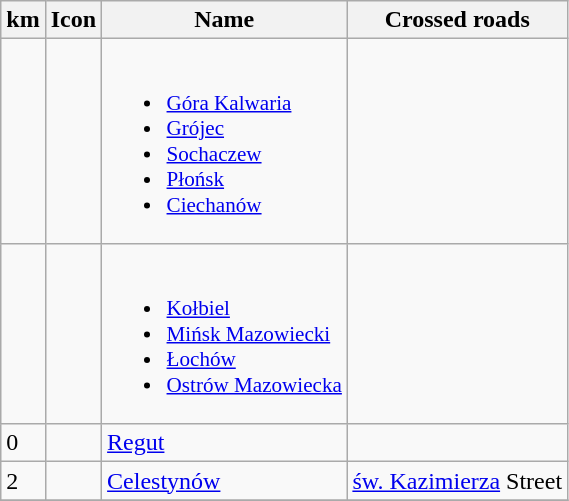<table class=wikitable>
<tr>
<th>km</th>
<th>Icon</th>
<th>Name</th>
<th>Crossed roads</th>
</tr>
<tr>
<td> </td>
<td></td>
<td style="font-size:88%;"><br><ul><li><a href='#'>Góra Kalwaria</a> </li><li><a href='#'>Grójec</a>  </li><li><a href='#'>Sochaczew</a> </li><li><a href='#'>Płońsk</a>   </li><li><a href='#'>Ciechanów</a> </li></ul></td>
<td> </td>
</tr>
<tr>
<td> </td>
<td></td>
<td style="font-size:88%;"><br><ul><li><a href='#'>Kołbiel</a>  </li><li><a href='#'>Mińsk Mazowiecki</a>   </li><li><a href='#'>Łochów</a> </li><li><a href='#'>Ostrów Mazowiecka</a>   </li></ul></td>
<td> </td>
</tr>
<tr>
<td>0</td>
<td></td>
<td><a href='#'>Regut</a></td>
<td></td>
</tr>
<tr>
<td>2</td>
<td></td>
<td><a href='#'>Celestynów</a></td>
<td><a href='#'>św. Kazimierza</a> Street</td>
</tr>
<tr>
</tr>
</table>
